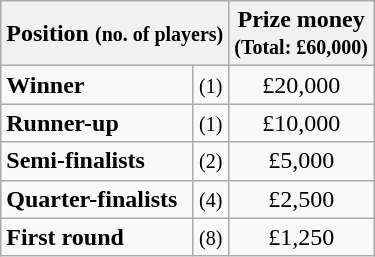<table class="wikitable">
<tr>
<th colspan=2>Position <small>(no. of players)</small></th>
<th>Prize money<br><small>(Total: £60,000)</small></th>
</tr>
<tr>
<td><strong>Winner</strong></td>
<td align=center><small>(1)</small></td>
<td align=center>£20,000</td>
</tr>
<tr>
<td><strong>Runner-up</strong></td>
<td align=center><small>(1)</small></td>
<td align=center>£10,000</td>
</tr>
<tr>
<td><strong>Semi-finalists</strong></td>
<td align=center><small>(2)</small></td>
<td align=center>£5,000</td>
</tr>
<tr>
<td><strong>Quarter-finalists</strong></td>
<td align=center><small>(4)</small></td>
<td align=center>£2,500</td>
</tr>
<tr>
<td><strong>First round</strong></td>
<td align=center><small>(8)</small></td>
<td align=center>£1,250</td>
</tr>
</table>
